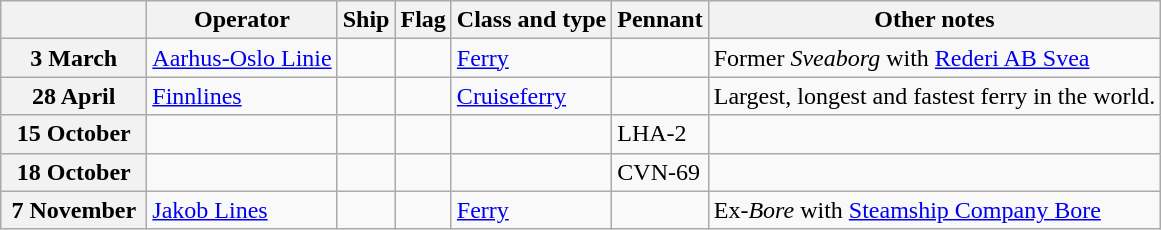<table Class="wikitable">
<tr>
<th width="90"></th>
<th>Operator</th>
<th>Ship</th>
<th>Flag</th>
<th>Class and type</th>
<th>Pennant</th>
<th>Other notes</th>
</tr>
<tr ---->
<th>3 March</th>
<td><a href='#'>Aarhus-Oslo Linie</a></td>
<td></td>
<td></td>
<td><a href='#'>Ferry</a></td>
<td></td>
<td>Former <em>Sveaborg</em> with <a href='#'>Rederi AB Svea</a></td>
</tr>
<tr ---->
<th>28 April</th>
<td><a href='#'>Finnlines</a></td>
<td></td>
<td></td>
<td><a href='#'>Cruiseferry</a></td>
<td></td>
<td>Largest, longest and fastest ferry in the world.</td>
</tr>
<tr ---->
<th>15 October</th>
<td></td>
<td></td>
<td></td>
<td></td>
<td>LHA-2</td>
<td></td>
</tr>
<tr ---->
<th>18 October</th>
<td></td>
<td></td>
<td></td>
<td></td>
<td>CVN-69</td>
<td></td>
</tr>
<tr ---->
<th>7 November</th>
<td><a href='#'>Jakob Lines</a></td>
<td></td>
<td></td>
<td><a href='#'>Ferry</a></td>
<td></td>
<td>Ex-<em>Bore</em> with <a href='#'>Steamship Company Bore</a></td>
</tr>
</table>
